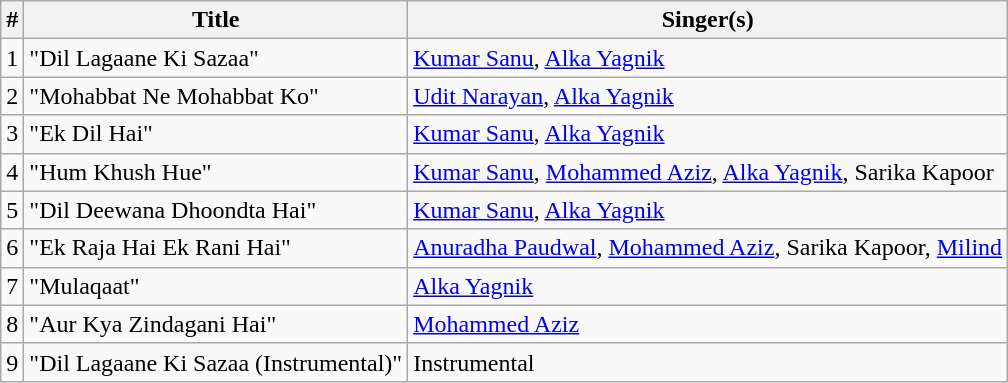<table class="wikitable">
<tr>
<th>#</th>
<th>Title</th>
<th>Singer(s)</th>
</tr>
<tr>
<td>1</td>
<td>"Dil Lagaane Ki Sazaa"</td>
<td><a href='#'>Kumar Sanu</a>, <a href='#'>Alka Yagnik</a></td>
</tr>
<tr>
<td>2</td>
<td>"Mohabbat Ne Mohabbat Ko"</td>
<td><a href='#'>Udit Narayan</a>, <a href='#'>Alka Yagnik</a></td>
</tr>
<tr>
<td>3</td>
<td>"Ek Dil Hai"</td>
<td><a href='#'>Kumar Sanu</a>, <a href='#'>Alka Yagnik</a></td>
</tr>
<tr>
<td>4</td>
<td>"Hum Khush Hue"</td>
<td><a href='#'>Kumar Sanu</a>, <a href='#'>Mohammed Aziz</a>, <a href='#'>Alka Yagnik</a>, Sarika Kapoor</td>
</tr>
<tr>
<td>5</td>
<td>"Dil Deewana Dhoondta Hai"</td>
<td><a href='#'>Kumar Sanu</a>, <a href='#'>Alka Yagnik</a></td>
</tr>
<tr>
<td>6</td>
<td>"Ek Raja Hai Ek Rani Hai"</td>
<td><a href='#'>Anuradha Paudwal</a>, <a href='#'>Mohammed Aziz</a>, Sarika Kapoor, <a href='#'>Milind</a></td>
</tr>
<tr>
<td>7</td>
<td>"Mulaqaat"</td>
<td><a href='#'>Alka Yagnik</a></td>
</tr>
<tr>
<td>8</td>
<td>"Aur Kya Zindagani Hai"</td>
<td><a href='#'>Mohammed Aziz</a></td>
</tr>
<tr>
<td>9</td>
<td>"Dil Lagaane Ki Sazaa (Instrumental)"</td>
<td>Instrumental</td>
</tr>
</table>
